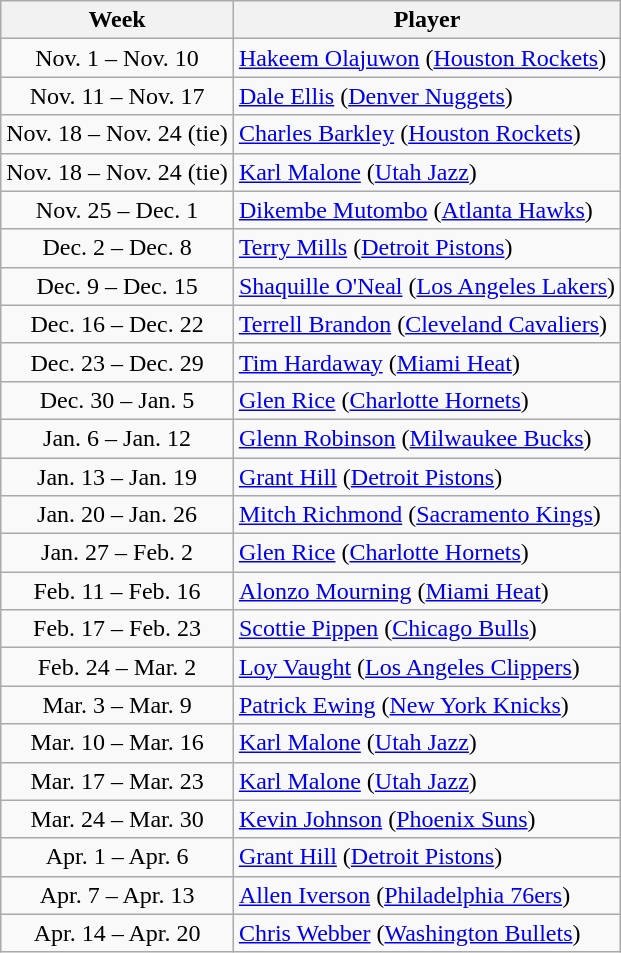<table class="wikitable">
<tr>
<th>Week</th>
<th>Player</th>
</tr>
<tr>
<td align=center>Nov. 1 – Nov. 10</td>
<td><a href='#'>Hakeem Olajuwon</a> (<a href='#'>Houston Rockets</a>)</td>
</tr>
<tr>
<td align=center>Nov. 11 – Nov. 17</td>
<td><a href='#'>Dale Ellis</a> (<a href='#'>Denver Nuggets</a>)</td>
</tr>
<tr>
<td align=center>Nov. 18 – Nov. 24 (tie)</td>
<td><a href='#'>Charles Barkley</a> (<a href='#'>Houston Rockets</a>)</td>
</tr>
<tr>
<td align=center>Nov. 18 – Nov. 24 (tie)</td>
<td><a href='#'>Karl Malone</a> (<a href='#'>Utah Jazz</a>)</td>
</tr>
<tr>
<td align=center>Nov. 25 – Dec. 1</td>
<td><a href='#'>Dikembe Mutombo</a> (<a href='#'>Atlanta Hawks</a>)</td>
</tr>
<tr>
<td align=center>Dec. 2 – Dec. 8</td>
<td><a href='#'>Terry Mills</a> (<a href='#'>Detroit Pistons</a>)</td>
</tr>
<tr>
<td align=center>Dec. 9 – Dec. 15</td>
<td><a href='#'>Shaquille O'Neal</a> (<a href='#'>Los Angeles Lakers</a>)</td>
</tr>
<tr>
<td align=center>Dec. 16 – Dec. 22</td>
<td><a href='#'>Terrell Brandon</a> (<a href='#'>Cleveland Cavaliers</a>)</td>
</tr>
<tr>
<td align=center>Dec. 23 – Dec. 29</td>
<td><a href='#'>Tim Hardaway</a> (<a href='#'>Miami Heat</a>)</td>
</tr>
<tr>
<td align=center>Dec. 30 – Jan. 5</td>
<td><a href='#'>Glen Rice</a> (<a href='#'>Charlotte Hornets</a>)</td>
</tr>
<tr>
<td align=center>Jan. 6 – Jan. 12</td>
<td><a href='#'>Glenn Robinson</a> (<a href='#'>Milwaukee Bucks</a>)</td>
</tr>
<tr>
<td align=center>Jan. 13 – Jan. 19</td>
<td><a href='#'>Grant Hill</a> (<a href='#'>Detroit Pistons</a>)</td>
</tr>
<tr>
<td align=center>Jan. 20 – Jan. 26</td>
<td><a href='#'>Mitch Richmond</a> (<a href='#'>Sacramento Kings</a>)</td>
</tr>
<tr>
<td align=center>Jan. 27 – Feb. 2</td>
<td><a href='#'>Glen Rice</a> (<a href='#'>Charlotte Hornets</a>)</td>
</tr>
<tr>
<td align=center>Feb. 11 – Feb. 16</td>
<td><a href='#'>Alonzo Mourning</a> (<a href='#'>Miami Heat</a>)</td>
</tr>
<tr>
<td align=center>Feb. 17 – Feb. 23</td>
<td><a href='#'>Scottie Pippen</a> (<a href='#'>Chicago Bulls</a>)</td>
</tr>
<tr>
<td align=center>Feb. 24 – Mar. 2</td>
<td><a href='#'>Loy Vaught</a> (<a href='#'>Los Angeles Clippers</a>)</td>
</tr>
<tr>
<td align=center>Mar. 3 – Mar. 9</td>
<td><a href='#'>Patrick Ewing</a> (<a href='#'>New York Knicks</a>)</td>
</tr>
<tr>
<td align=center>Mar. 10 – Mar. 16</td>
<td><a href='#'>Karl Malone</a> (<a href='#'>Utah Jazz</a>)</td>
</tr>
<tr>
<td align=center>Mar. 17 – Mar. 23</td>
<td><a href='#'>Karl Malone</a> (<a href='#'>Utah Jazz</a>)</td>
</tr>
<tr>
<td align=center>Mar. 24 – Mar. 30</td>
<td><a href='#'>Kevin Johnson</a> (<a href='#'>Phoenix Suns</a>)</td>
</tr>
<tr>
<td align=center>Apr. 1 – Apr. 6</td>
<td><a href='#'>Grant Hill</a> (<a href='#'>Detroit Pistons</a>)</td>
</tr>
<tr>
<td align=center>Apr. 7 – Apr. 13</td>
<td><a href='#'>Allen Iverson</a> (<a href='#'>Philadelphia 76ers</a>)</td>
</tr>
<tr>
<td align=center>Apr. 14 – Apr. 20</td>
<td><a href='#'>Chris Webber</a> (<a href='#'>Washington Bullets</a>)</td>
</tr>
</table>
